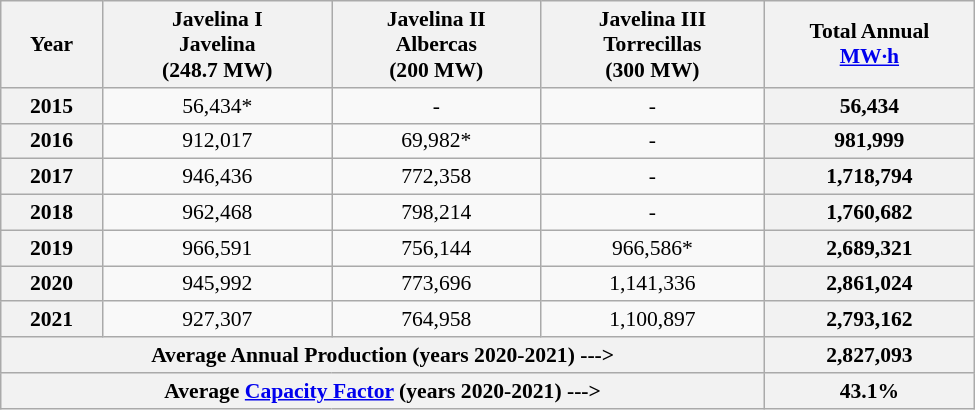<table class=wikitable style="text-align:center; font-size:0.9em; width:650px;">
<tr>
<th>Year</th>
<th>Javelina I<br> Javelina<br> (248.7 MW) </th>
<th>Javelina II<br> Albercas<br> (200 MW) </th>
<th>Javelina III<br> Torrecillas<br> (300 MW) </th>
<th>Total Annual<br><a href='#'>MW·h</a></th>
</tr>
<tr>
<th>2015</th>
<td>56,434*</td>
<td>-</td>
<td>-</td>
<th>56,434</th>
</tr>
<tr>
<th>2016</th>
<td>912,017</td>
<td>69,982*</td>
<td>-</td>
<th>981,999</th>
</tr>
<tr>
<th>2017</th>
<td>946,436</td>
<td>772,358</td>
<td>-</td>
<th>1,718,794</th>
</tr>
<tr>
<th>2018</th>
<td>962,468</td>
<td>798,214</td>
<td>-</td>
<th>1,760,682</th>
</tr>
<tr>
<th>2019</th>
<td>966,591</td>
<td>756,144</td>
<td>966,586*</td>
<th>2,689,321</th>
</tr>
<tr>
<th>2020</th>
<td>945,992</td>
<td>773,696</td>
<td>1,141,336</td>
<th>2,861,024</th>
</tr>
<tr>
<th>2021</th>
<td>927,307</td>
<td>764,958</td>
<td>1,100,897</td>
<th>2,793,162</th>
</tr>
<tr>
<th colspan=4>Average Annual Production (years 2020-2021) ---></th>
<th>2,827,093</th>
</tr>
<tr>
<th colspan=4>Average <a href='#'>Capacity Factor</a> (years 2020-2021) ---></th>
<th>43.1%</th>
</tr>
</table>
